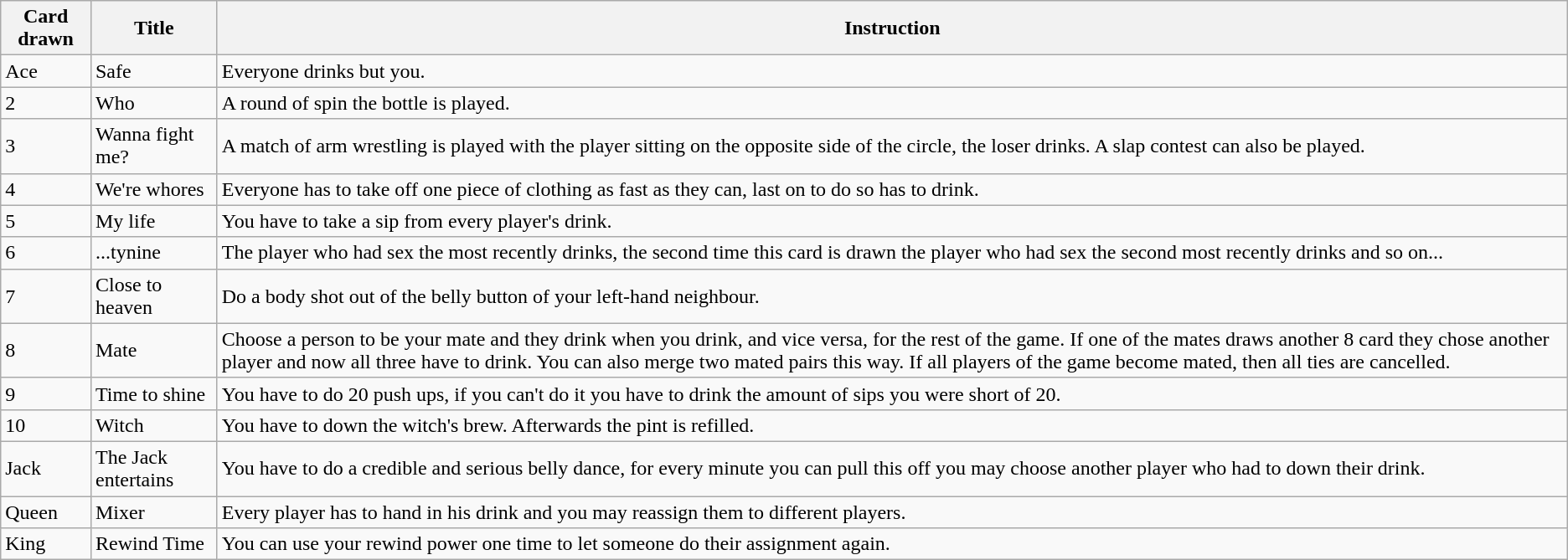<table class="wikitable">
<tr>
<th>Card drawn</th>
<th>Title</th>
<th>Instruction</th>
</tr>
<tr>
<td>Ace</td>
<td>Safe</td>
<td>Everyone drinks but you.</td>
</tr>
<tr>
<td>2</td>
<td>Who</td>
<td>A round of spin the bottle is played.</td>
</tr>
<tr>
<td>3</td>
<td>Wanna fight me?</td>
<td>A match of arm wrestling is played with the player sitting on the opposite side of the circle, the loser drinks. A slap contest can also be played.</td>
</tr>
<tr>
<td>4</td>
<td>We're whores</td>
<td>Everyone has to take off one piece of clothing as fast as they can, last on to do so has to drink.</td>
</tr>
<tr>
<td>5</td>
<td>My life</td>
<td>You have to take a sip from every player's drink.</td>
</tr>
<tr>
<td>6</td>
<td>...tynine</td>
<td>The player who had sex the most recently drinks, the second time this card is drawn the player who had sex the second most recently drinks and so on...</td>
</tr>
<tr>
<td>7</td>
<td>Close to heaven</td>
<td>Do a body shot out of the belly button of your left-hand neighbour.</td>
</tr>
<tr>
<td>8</td>
<td>Mate</td>
<td>Choose a person to be your mate and they drink when you drink, and vice versa, for the rest of the game. If one of the mates draws another 8 card they chose another player and now all three have to drink. You can also merge two mated pairs this way. If all players of the game become mated, then all ties are cancelled.</td>
</tr>
<tr>
<td>9</td>
<td>Time to shine</td>
<td>You have to do 20 push ups, if you can't do it you have to drink the amount of sips you were short of 20.</td>
</tr>
<tr>
<td>10</td>
<td>Witch</td>
<td>You have to down the witch's brew. Afterwards the pint is refilled.</td>
</tr>
<tr>
<td>Jack</td>
<td>The Jack entertains</td>
<td>You have to do a credible and serious belly dance, for every minute you can pull this off you may choose another player who had to down their drink.</td>
</tr>
<tr>
<td>Queen</td>
<td>Mixer</td>
<td>Every player has to hand in his drink and you may reassign them to different players.</td>
</tr>
<tr>
<td>King</td>
<td>Rewind Time</td>
<td>You can use your rewind power one time to let someone do their assignment again.</td>
</tr>
</table>
